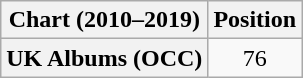<table class="wikitable plainrowheaders" style="text-align:center">
<tr>
<th scope="col">Chart (2010–2019)</th>
<th scope="col">Position</th>
</tr>
<tr>
<th scope="row">UK Albums (OCC)</th>
<td>76</td>
</tr>
</table>
